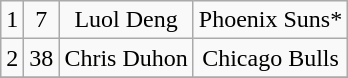<table class="wikitable">
<tr align="center" bgcolor="">
<td>1</td>
<td>7</td>
<td>Luol Deng</td>
<td>Phoenix Suns*</td>
</tr>
<tr align="center" bgcolor="">
<td>2</td>
<td>38</td>
<td>Chris Duhon</td>
<td>Chicago Bulls</td>
</tr>
<tr align="center" bgcolor="">
</tr>
</table>
